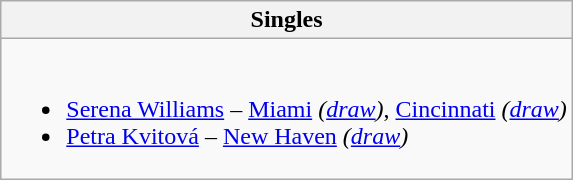<table class="wikitable collapsible collapsed">
<tr>
<th>Singles</th>
</tr>
<tr>
<td><br><ul><li> <a href='#'>Serena Williams</a> – <a href='#'>Miami</a> <em>(<a href='#'>draw</a>)</em>, <a href='#'>Cincinnati</a> <em>(<a href='#'>draw</a>)</em></li><li> <a href='#'>Petra Kvitová</a> – <a href='#'>New Haven</a> <em>(<a href='#'>draw</a>)</em></li></ul></td>
</tr>
</table>
